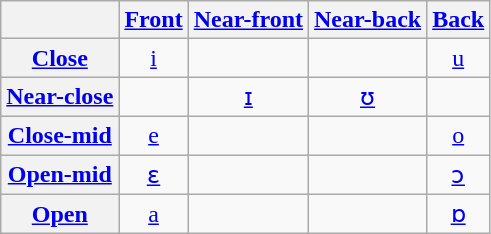<table class="wikitable" style="text-align: center;">
<tr>
<th></th>
<th><a href='#'>Front</a></th>
<th><a href='#'>Near-front</a></th>
<th><a href='#'>Near-back</a></th>
<th><a href='#'>Back</a></th>
</tr>
<tr>
<th><a href='#'>Close</a></th>
<td><a href='#'>i</a></td>
<td></td>
<td></td>
<td><a href='#'>u</a></td>
</tr>
<tr>
<th><a href='#'>Near-close</a></th>
<td></td>
<td><a href='#'>ɪ</a></td>
<td><a href='#'>ʊ</a></td>
<td></td>
</tr>
<tr>
<th><a href='#'>Close-mid</a></th>
<td><a href='#'>e</a></td>
<td></td>
<td></td>
<td><a href='#'>o</a></td>
</tr>
<tr>
<th><a href='#'>Open-mid</a></th>
<td><a href='#'>ɛ</a></td>
<td></td>
<td></td>
<td><a href='#'>ɔ</a></td>
</tr>
<tr>
<th><a href='#'>Open</a></th>
<td><a href='#'>a</a></td>
<td></td>
<td></td>
<td><a href='#'>ɒ</a></td>
</tr>
</table>
